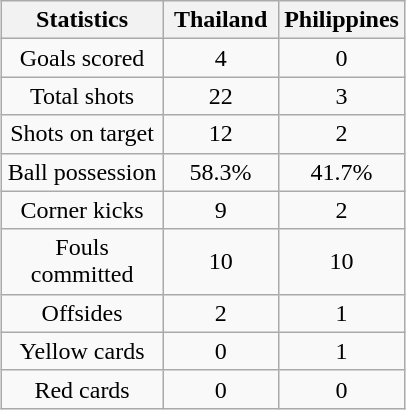<table class="wikitable" style="text-align:center;margin: auto">
<tr>
<th scope=col width=100>Statistics</th>
<th scope=col width=70>Thailand</th>
<th scope=col width=70>Philippines</th>
</tr>
<tr>
<td>Goals scored</td>
<td>4</td>
<td>0</td>
</tr>
<tr>
<td>Total shots</td>
<td>22</td>
<td>3</td>
</tr>
<tr>
<td>Shots on target</td>
<td>12</td>
<td>2</td>
</tr>
<tr>
<td>Ball possession</td>
<td>58.3%</td>
<td>41.7%</td>
</tr>
<tr>
<td>Corner kicks</td>
<td>9</td>
<td>2</td>
</tr>
<tr>
<td>Fouls committed</td>
<td>10</td>
<td>10</td>
</tr>
<tr>
<td>Offsides</td>
<td>2</td>
<td>1</td>
</tr>
<tr>
<td>Yellow cards</td>
<td>0</td>
<td>1</td>
</tr>
<tr>
<td>Red cards</td>
<td>0</td>
<td>0</td>
</tr>
</table>
